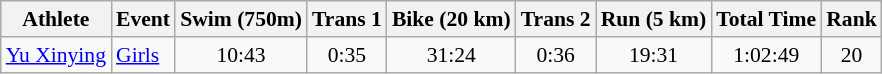<table class="wikitable" style="font-size:90%;">
<tr>
<th>Athlete</th>
<th>Event</th>
<th>Swim (750m)</th>
<th>Trans 1</th>
<th>Bike (20 km)</th>
<th>Trans 2</th>
<th>Run (5 km)</th>
<th>Total Time</th>
<th>Rank</th>
</tr>
<tr align=center>
<td align=left><a href='#'>Yu Xinying</a></td>
<td align=left><a href='#'>Girls</a></td>
<td>10:43</td>
<td>0:35</td>
<td>31:24</td>
<td>0:36</td>
<td>19:31</td>
<td>1:02:49</td>
<td>20</td>
</tr>
</table>
